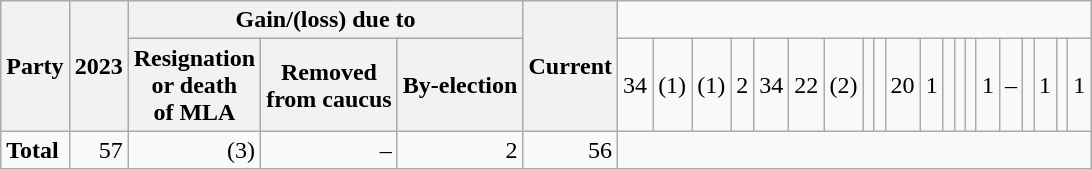<table class="wikitable plainrowheaders" style="text-align:right">
<tr>
<th rowspan="2" colspan="2">Party</th>
<th rowspan="2">2023</th>
<th colspan="3">Gain/(loss) due to</th>
<th rowspan="2">Current</th>
</tr>
<tr>
<th>Resignation<br>or death<br>of MLA</th>
<th>Removed<br>from caucus</th>
<th>By-election<br></th>
<td>34</td>
<td>(1)</td>
<td>(1)</td>
<td>2</td>
<td>34<br></td>
<td>22</td>
<td>(2)</td>
<td></td>
<td></td>
<td>20<br></td>
<td>1</td>
<td></td>
<td></td>
<td></td>
<td>1<br></td>
<td>–</td>
<td></td>
<td>1</td>
<td></td>
<td>1</td>
</tr>
<tr>
<td colspan="2" style="text-align:left;"><strong>Total</strong></td>
<td>57</td>
<td>(3)</td>
<td>–</td>
<td>2</td>
<td>56</td>
</tr>
</table>
